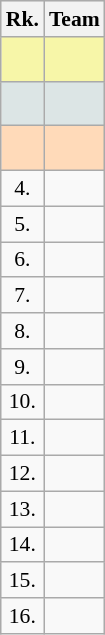<table class="wikitable" style="border:1px solid #AAAAAA;font-size:90%" style="background:#ffffff;">
<tr bgcolor="#E4E4E4">
<th style="border-bottom:1px solid #AAAAAA">Rk.</th>
<th style="border-bottom:1px solid #AAAAAA">Team</th>
</tr>
<tr bgcolor="#F7F6A8">
<td align="center" style="height:23px"></td>
<td></td>
</tr>
<tr bgcolor="#DCE5E5">
<td align="center" style="height:23px"></td>
<td></td>
</tr>
<tr bgcolor="#FFDAB9">
<td align="center" style="height:23px"></td>
<td></td>
</tr>
<tr>
<td align="center">4.</td>
<td></td>
</tr>
<tr>
<td align="center">5.</td>
<td></td>
</tr>
<tr>
<td align="center">6.</td>
<td></td>
</tr>
<tr>
<td align="center">7.</td>
<td></td>
</tr>
<tr>
<td align="center">8.</td>
<td></td>
</tr>
<tr>
<td align="center">9.</td>
<td></td>
</tr>
<tr>
<td align="center">10.</td>
<td></td>
</tr>
<tr>
<td align="center">11.</td>
<td></td>
</tr>
<tr>
<td align="center">12.</td>
<td></td>
</tr>
<tr>
<td align="center">13.</td>
<td></td>
</tr>
<tr>
<td align="center">14.</td>
<td></td>
</tr>
<tr>
<td align="center">15.</td>
<td></td>
</tr>
<tr>
<td align="center">16.</td>
<td></td>
</tr>
</table>
